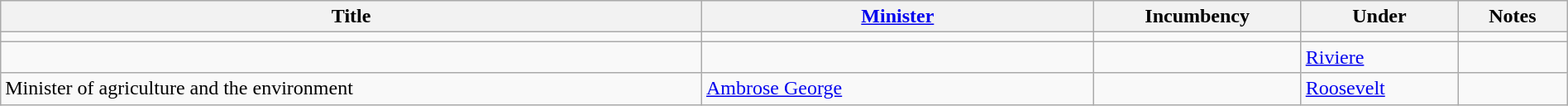<table class="wikitable" style="width:100%;">
<tr>
<th>Title</th>
<th style="width:25%;"><a href='#'>Minister</a></th>
<th style="width:160px;">Incumbency</th>
<th style="width:10%;">Under</th>
<th style="width:7%;">Notes</th>
</tr>
<tr>
<td></td>
<td></td>
<td></td>
<td></td>
<td></td>
</tr>
<tr>
<td></td>
<td></td>
<td></td>
<td><a href='#'>Riviere</a></td>
<td></td>
</tr>
<tr>
<td>Minister of agriculture and the environment</td>
<td><a href='#'>Ambrose George</a></td>
<td></td>
<td><a href='#'>Roosevelt</a></td>
<td></td>
</tr>
</table>
